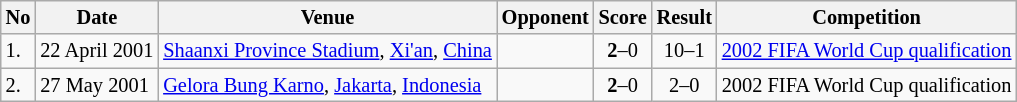<table class="wikitable" style="font-size:85%;">
<tr>
<th>No</th>
<th>Date</th>
<th>Venue</th>
<th>Opponent</th>
<th>Score</th>
<th>Result</th>
<th>Competition</th>
</tr>
<tr>
<td>1.</td>
<td>22 April 2001</td>
<td><a href='#'>Shaanxi Province Stadium</a>, <a href='#'>Xi'an</a>, <a href='#'>China</a></td>
<td></td>
<td align=center><strong>2</strong>–0</td>
<td align=center>10–1</td>
<td><a href='#'>2002 FIFA World Cup qualification</a></td>
</tr>
<tr>
<td>2.</td>
<td>27 May 2001</td>
<td><a href='#'>Gelora Bung Karno</a>, <a href='#'>Jakarta</a>, <a href='#'>Indonesia</a></td>
<td></td>
<td align=center><strong>2</strong>–0</td>
<td align=center>2–0</td>
<td>2002 FIFA World Cup qualification</td>
</tr>
</table>
